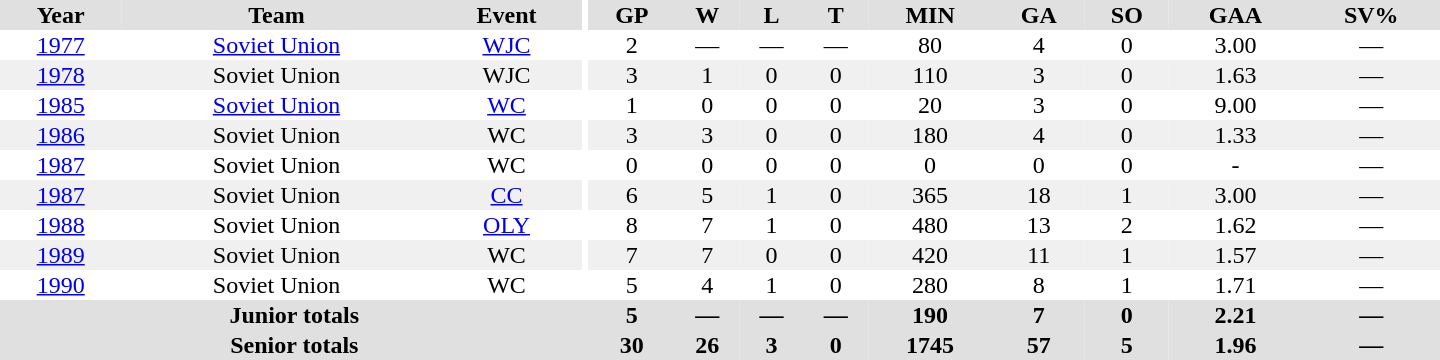<table border="0" cellpadding="1" cellspacing="0" ID="Table3" style="text-align:center; width:60em">
<tr ALIGN="center" bgcolor="#e0e0e0">
<th>Year</th>
<th>Team</th>
<th>Event</th>
<th rowspan="99" bgcolor="#ffffff"></th>
<th>GP</th>
<th>W</th>
<th>L</th>
<th>T</th>
<th>MIN</th>
<th>GA</th>
<th>SO</th>
<th>GAA</th>
<th>SV%</th>
</tr>
<tr>
<td><a href='#'>1977</a></td>
<td><a href='#'>Soviet Union</a></td>
<td><a href='#'>WJC</a></td>
<td>2</td>
<td>—</td>
<td>—</td>
<td>—</td>
<td>80</td>
<td>4</td>
<td>0</td>
<td>3.00</td>
<td>—</td>
</tr>
<tr bgcolor="#f0f0f0">
<td><a href='#'>1978</a></td>
<td>Soviet Union</td>
<td>WJC</td>
<td>3</td>
<td>1</td>
<td>0</td>
<td>0</td>
<td>110</td>
<td>3</td>
<td>0</td>
<td>1.63</td>
<td>—</td>
</tr>
<tr>
<td><a href='#'>1985</a></td>
<td><a href='#'>Soviet Union</a></td>
<td><a href='#'>WC</a></td>
<td>1</td>
<td>0</td>
<td>0</td>
<td>0</td>
<td>20</td>
<td>3</td>
<td>0</td>
<td>9.00</td>
<td>—</td>
</tr>
<tr bgcolor="#f0f0f0">
<td><a href='#'>1986</a></td>
<td>Soviet Union</td>
<td>WC</td>
<td>3</td>
<td>3</td>
<td>0</td>
<td>0</td>
<td>180</td>
<td>4</td>
<td>0</td>
<td>1.33</td>
<td>—</td>
</tr>
<tr>
<td><a href='#'>1987</a></td>
<td>Soviet Union</td>
<td>WC</td>
<td>0</td>
<td>0</td>
<td>0</td>
<td>0</td>
<td>0</td>
<td>0</td>
<td>0</td>
<td>-</td>
<td>—</td>
</tr>
<tr bgcolor="#f0f0f0">
<td><a href='#'>1987</a></td>
<td>Soviet Union</td>
<td><a href='#'>CC</a></td>
<td>6</td>
<td>5</td>
<td>1</td>
<td>0</td>
<td>365</td>
<td>18</td>
<td>1</td>
<td>3.00</td>
<td>—</td>
</tr>
<tr>
<td><a href='#'>1988</a></td>
<td>Soviet Union</td>
<td><a href='#'>OLY</a></td>
<td>8</td>
<td>7</td>
<td>1</td>
<td>0</td>
<td>480</td>
<td>13</td>
<td>2</td>
<td>1.62</td>
<td>—</td>
</tr>
<tr bgcolor="#f0f0f0">
<td><a href='#'>1989</a></td>
<td>Soviet Union</td>
<td>WC</td>
<td>7</td>
<td>7</td>
<td>0</td>
<td>0</td>
<td>420</td>
<td>11</td>
<td>1</td>
<td>1.57</td>
<td>—</td>
</tr>
<tr>
<td><a href='#'>1990</a></td>
<td>Soviet Union</td>
<td>WC</td>
<td>5</td>
<td>4</td>
<td>1</td>
<td>0</td>
<td>280</td>
<td>8</td>
<td>1</td>
<td>1.71</td>
<td>—</td>
</tr>
<tr bgcolor="#e0e0e0">
<th colspan=4>Junior totals</th>
<th>5</th>
<th>—</th>
<th>—</th>
<th>—</th>
<th>190</th>
<th>7</th>
<th>0</th>
<th>2.21</th>
<th>—</th>
</tr>
<tr bgcolor="#e0e0e0">
<th colspan=4>Senior totals</th>
<th>30</th>
<th>26</th>
<th>3</th>
<th>0</th>
<th>1745</th>
<th>57</th>
<th>5</th>
<th>1.96</th>
<th>—</th>
</tr>
</table>
